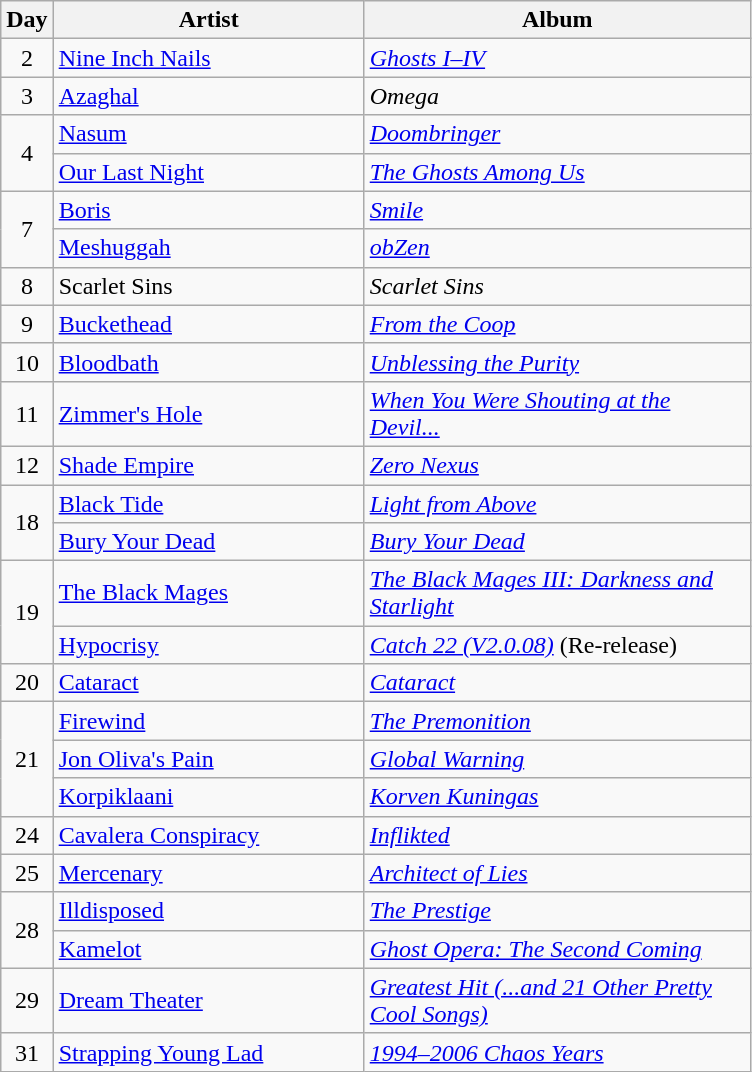<table class="wikitable" border="1">
<tr>
<th>Day</th>
<th width="200">Artist</th>
<th width="250">Album</th>
</tr>
<tr>
<td align="center">2</td>
<td><a href='#'>Nine Inch Nails</a></td>
<td><em><a href='#'>Ghosts I–IV</a></em></td>
</tr>
<tr>
<td align="center">3</td>
<td><a href='#'>Azaghal</a></td>
<td><em>Omega</em></td>
</tr>
<tr>
<td align="center" rowspan="2">4</td>
<td><a href='#'>Nasum</a></td>
<td><em><a href='#'>Doombringer</a></em></td>
</tr>
<tr>
<td><a href='#'>Our Last Night</a></td>
<td><em><a href='#'>The Ghosts Among Us</a></em></td>
</tr>
<tr>
<td align="center" rowspan="2">7</td>
<td><a href='#'>Boris</a></td>
<td><em><a href='#'>Smile</a></em></td>
</tr>
<tr>
<td><a href='#'>Meshuggah</a></td>
<td><em><a href='#'>obZen</a></em></td>
</tr>
<tr>
<td align="center">8</td>
<td>Scarlet Sins</td>
<td><em>Scarlet Sins</em></td>
</tr>
<tr>
<td align="center">9</td>
<td><a href='#'>Buckethead</a></td>
<td><em><a href='#'>From the Coop</a></em></td>
</tr>
<tr>
<td align="center">10</td>
<td><a href='#'>Bloodbath</a></td>
<td><em><a href='#'>Unblessing the Purity</a></em></td>
</tr>
<tr>
<td align="center">11</td>
<td><a href='#'>Zimmer's Hole</a></td>
<td><em><a href='#'>When You Were Shouting at the Devil...</a></em></td>
</tr>
<tr>
<td align="center">12</td>
<td><a href='#'>Shade Empire</a></td>
<td><em><a href='#'>Zero Nexus</a></em></td>
</tr>
<tr>
<td align="center" rowspan="2">18</td>
<td><a href='#'>Black Tide</a></td>
<td><em><a href='#'>Light from Above</a></em></td>
</tr>
<tr>
<td><a href='#'>Bury Your Dead</a></td>
<td><em><a href='#'>Bury Your Dead</a></em></td>
</tr>
<tr>
<td align="center" rowspan="2">19</td>
<td><a href='#'>The Black Mages</a></td>
<td><em><a href='#'>The Black Mages III: Darkness and Starlight</a></em></td>
</tr>
<tr>
<td><a href='#'>Hypocrisy</a></td>
<td><em><a href='#'>Catch 22 (V2.0.08)</a></em> (Re-release)</td>
</tr>
<tr>
<td align="center">20</td>
<td><a href='#'>Cataract</a></td>
<td><em><a href='#'>Cataract</a></em></td>
</tr>
<tr>
<td align="center" rowspan="3">21</td>
<td><a href='#'>Firewind</a></td>
<td><em><a href='#'>The Premonition</a></em></td>
</tr>
<tr>
<td><a href='#'>Jon Oliva's Pain</a></td>
<td><em><a href='#'>Global Warning</a></em></td>
</tr>
<tr>
<td><a href='#'>Korpiklaani</a></td>
<td><em><a href='#'>Korven Kuningas</a></em></td>
</tr>
<tr>
<td align="center">24</td>
<td><a href='#'>Cavalera Conspiracy</a></td>
<td><em><a href='#'>Inflikted</a></em></td>
</tr>
<tr>
<td align="center">25</td>
<td><a href='#'>Mercenary</a></td>
<td><em><a href='#'>Architect of Lies</a></em></td>
</tr>
<tr>
<td align="center" rowspan="2">28</td>
<td><a href='#'>Illdisposed</a></td>
<td><em><a href='#'>The Prestige</a></em></td>
</tr>
<tr>
<td><a href='#'>Kamelot</a></td>
<td><em><a href='#'>Ghost Opera: The Second Coming</a></em></td>
</tr>
<tr>
<td align="center">29</td>
<td><a href='#'>Dream Theater</a></td>
<td><em><a href='#'>Greatest Hit (...and 21 Other Pretty Cool Songs)</a></em></td>
</tr>
<tr>
<td align="center">31</td>
<td><a href='#'>Strapping Young Lad</a></td>
<td><em><a href='#'>1994–2006 Chaos Years</a></em></td>
</tr>
</table>
